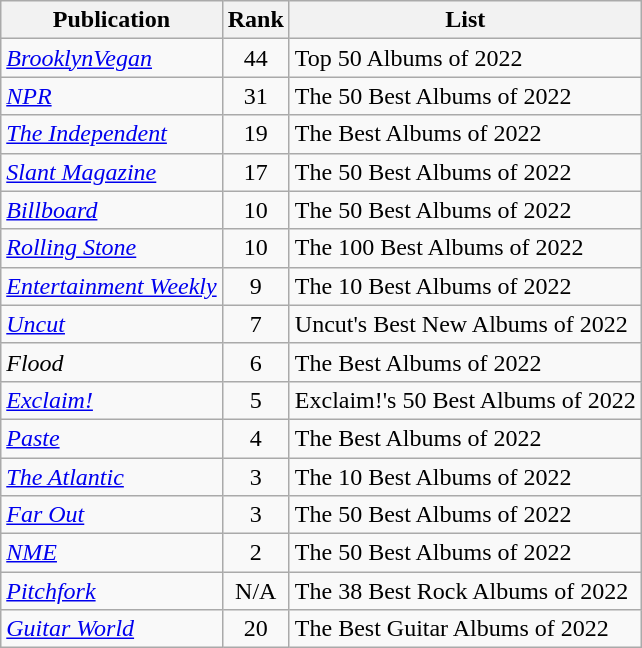<table class="wikitable">
<tr>
<th>Publication</th>
<th>Rank</th>
<th>List</th>
</tr>
<tr>
<td><em><a href='#'>BrooklynVegan</a></em></td>
<td align="center">44</td>
<td>Top 50 Albums of 2022</td>
</tr>
<tr>
<td><em><a href='#'>NPR</a></em></td>
<td align="center">31</td>
<td>The 50 Best Albums of 2022</td>
</tr>
<tr>
<td><em><a href='#'>The Independent</a></em></td>
<td align="center">19</td>
<td>The Best Albums of 2022</td>
</tr>
<tr>
<td><em><a href='#'>Slant Magazine</a></em></td>
<td align="center">17</td>
<td>The 50 Best Albums of 2022</td>
</tr>
<tr>
<td><em><a href='#'>Billboard</a></em></td>
<td align="center">10</td>
<td>The 50 Best Albums of 2022</td>
</tr>
<tr>
<td><em><a href='#'>Rolling Stone</a></em></td>
<td align="center">10</td>
<td>The 100 Best Albums of 2022</td>
</tr>
<tr>
<td><em><a href='#'>Entertainment Weekly</a></em></td>
<td align="center">9</td>
<td>The 10 Best Albums of 2022</td>
</tr>
<tr>
<td><em><a href='#'>Uncut</a></em></td>
<td align="center">7</td>
<td>Uncut's Best New Albums of 2022</td>
</tr>
<tr>
<td><em>Flood</em></td>
<td align="center">6</td>
<td>The Best Albums of 2022</td>
</tr>
<tr>
<td><em><a href='#'>Exclaim!</a></em></td>
<td align="center">5</td>
<td>Exclaim!'s 50 Best Albums of 2022</td>
</tr>
<tr>
<td><em><a href='#'>Paste</a></em></td>
<td align="center">4</td>
<td>The Best Albums of 2022</td>
</tr>
<tr>
<td><em><a href='#'>The Atlantic</a></em></td>
<td align="center">3</td>
<td>The 10 Best Albums of 2022</td>
</tr>
<tr>
<td><em><a href='#'>Far Out</a></em></td>
<td align="center">3</td>
<td>The 50 Best Albums of 2022</td>
</tr>
<tr>
<td><em><a href='#'>NME</a></em></td>
<td align="center">2</td>
<td>The 50 Best Albums of 2022</td>
</tr>
<tr>
<td><em><a href='#'>Pitchfork</a></em></td>
<td align="center">N/A</td>
<td>The 38 Best Rock Albums of 2022</td>
</tr>
<tr>
<td><em><a href='#'>Guitar World</a></em></td>
<td align="center">20</td>
<td>The Best Guitar Albums of 2022</td>
</tr>
</table>
